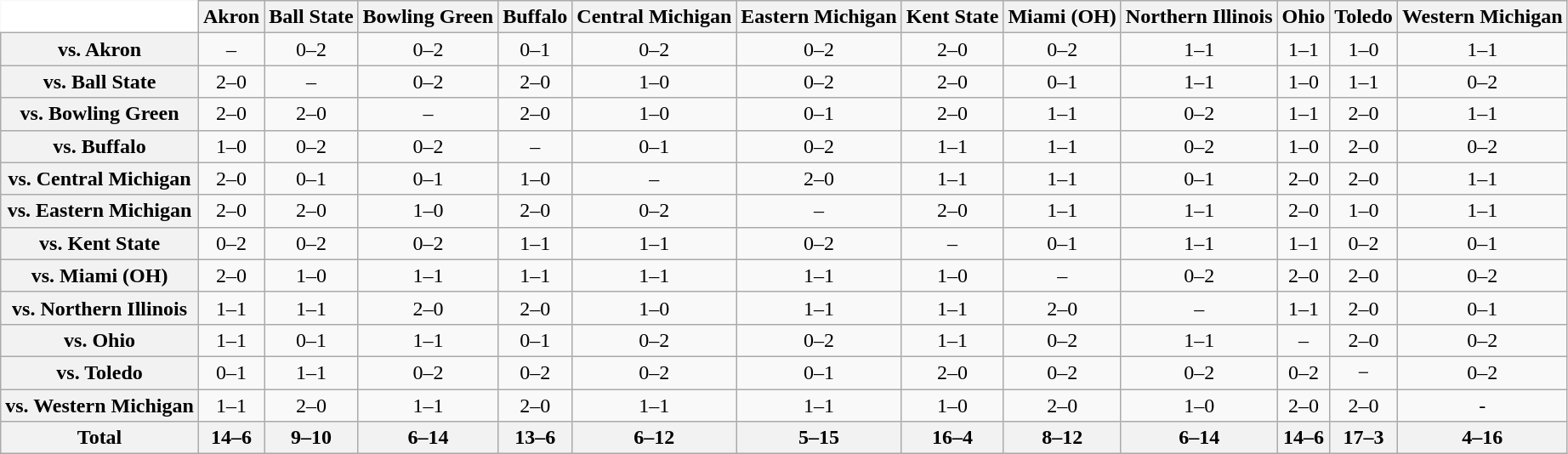<table class="wikitable" style="white-space:nowrap;font-size:100%;">
<tr>
<th colspan="1" style="background:white; border-top-style:hidden; border-left-style:hidden;" width="75"> </th>
<th style=>Akron</th>
<th style=>Ball State</th>
<th style=>Bowling Green</th>
<th style=>Buffalo</th>
<th style=>Central Michigan</th>
<th style=>Eastern Michigan</th>
<th style=>Kent State</th>
<th style=>Miami (OH)</th>
<th style=>Northern Illinois</th>
<th style=>Ohio</th>
<th style=>Toledo</th>
<th style=>Western Michigan</th>
</tr>
<tr style="text-align:center;">
<th>vs. Akron</th>
<td>–</td>
<td>0–2</td>
<td>0–2</td>
<td>0–1</td>
<td>0–2</td>
<td>0–2</td>
<td>2–0</td>
<td>0–2</td>
<td>1–1</td>
<td>1–1</td>
<td>1–0</td>
<td>1–1</td>
</tr>
<tr style="text-align:center;">
<th>vs. Ball State</th>
<td>2–0</td>
<td>–</td>
<td>0–2</td>
<td>2–0</td>
<td>1–0</td>
<td>0–2</td>
<td>2–0</td>
<td>0–1</td>
<td>1–1</td>
<td>1–0</td>
<td>1–1</td>
<td>0–2</td>
</tr>
<tr style="text-align:center;">
<th>vs. Bowling Green</th>
<td>2–0</td>
<td>2–0</td>
<td>–</td>
<td>2–0</td>
<td>1–0</td>
<td>0–1</td>
<td>2–0</td>
<td>1–1</td>
<td>0–2</td>
<td>1–1</td>
<td>2–0</td>
<td>1–1</td>
</tr>
<tr style="text-align:center;">
<th>vs. Buffalo</th>
<td>1–0</td>
<td>0–2</td>
<td>0–2</td>
<td>–</td>
<td>0–1</td>
<td>0–2</td>
<td>1–1</td>
<td>1–1</td>
<td>0–2</td>
<td>1–0</td>
<td>2–0</td>
<td>0–2</td>
</tr>
<tr style="text-align:center;">
<th>vs. Central Michigan</th>
<td>2–0</td>
<td>0–1</td>
<td>0–1</td>
<td>1–0</td>
<td>–</td>
<td>2–0</td>
<td>1–1</td>
<td>1–1</td>
<td>0–1</td>
<td>2–0</td>
<td>2–0</td>
<td>1–1</td>
</tr>
<tr style="text-align:center;">
<th>vs. Eastern Michigan</th>
<td>2–0</td>
<td>2–0</td>
<td>1–0</td>
<td>2–0</td>
<td>0–2</td>
<td>–</td>
<td>2–0</td>
<td>1–1</td>
<td>1–1</td>
<td>2–0</td>
<td>1–0</td>
<td>1–1</td>
</tr>
<tr style="text-align:center;">
<th>vs. Kent State</th>
<td>0–2</td>
<td>0–2</td>
<td>0–2</td>
<td>1–1</td>
<td>1–1</td>
<td>0–2</td>
<td>–</td>
<td>0–1</td>
<td>1–1</td>
<td>1–1</td>
<td>0–2</td>
<td>0–1</td>
</tr>
<tr style="text-align:center;">
<th>vs. Miami (OH)</th>
<td>2–0</td>
<td>1–0</td>
<td>1–1</td>
<td>1–1</td>
<td>1–1</td>
<td>1–1</td>
<td>1–0</td>
<td>–</td>
<td>0–2</td>
<td>2–0</td>
<td>2–0</td>
<td>0–2</td>
</tr>
<tr style="text-align:center;">
<th>vs. Northern Illinois</th>
<td>1–1</td>
<td>1–1</td>
<td>2–0</td>
<td>2–0</td>
<td>1–0</td>
<td>1–1</td>
<td>1–1</td>
<td>2–0</td>
<td>–</td>
<td>1–1</td>
<td>2–0</td>
<td>0–1</td>
</tr>
<tr style="text-align:center;">
<th>vs. Ohio</th>
<td>1–1</td>
<td>0–1</td>
<td>1–1</td>
<td>0–1</td>
<td>0–2</td>
<td>0–2</td>
<td>1–1</td>
<td>0–2</td>
<td>1–1</td>
<td>–</td>
<td>2–0</td>
<td>0–2</td>
</tr>
<tr style="text-align:center;">
<th>vs. Toledo</th>
<td>0–1</td>
<td>1–1</td>
<td>0–2</td>
<td>0–2</td>
<td>0–2</td>
<td>0–1</td>
<td>2–0</td>
<td>0–2</td>
<td>0–2</td>
<td>0–2</td>
<td>−</td>
<td>0–2</td>
</tr>
<tr style="text-align:center;">
<th>vs. Western Michigan</th>
<td>1–1</td>
<td>2–0</td>
<td>1–1</td>
<td>2–0</td>
<td>1–1</td>
<td>1–1</td>
<td>1–0</td>
<td>2–0</td>
<td>1–0</td>
<td>2–0</td>
<td>2–0</td>
<td>-</td>
</tr>
<tr style="text-align:center;">
<th>Total</th>
<th>14–6</th>
<th>9–10</th>
<th>6–14</th>
<th>13–6</th>
<th>6–12</th>
<th>5–15</th>
<th>16–4</th>
<th>8–12</th>
<th>6–14</th>
<th>14–6</th>
<th>17–3</th>
<th>4–16</th>
</tr>
</table>
